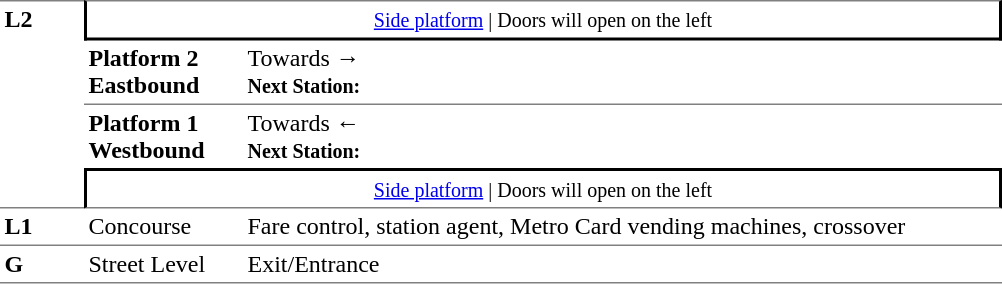<table table border=0 cellspacing=0 cellpadding=3>
<tr>
<td style="border-top:solid 1px grey;border-bottom:solid 1px grey;" width=50 rowspan=4 valign=top><strong>L2</strong></td>
<td style="border-top:solid 1px grey;border-right:solid 2px black;border-left:solid 2px black;border-bottom:solid 2px black;text-align:center;" colspan=2><small><a href='#'>Side platform</a> | Doors will open on the left </small></td>
</tr>
<tr>
<td style="border-bottom:solid 1px grey;" width=100><span><strong>Platform 2</strong><br><strong>Eastbound</strong></span></td>
<td style="border-bottom:solid 1px grey;" width=500>Towards → <br><small><strong>Next Station:</strong> </small></td>
</tr>
<tr>
<td><span><strong>Platform 1</strong><br><strong>Westbound</strong></span></td>
<td><span></span>Towards ← <br><small><strong>Next Station:</strong> </small></td>
</tr>
<tr>
<td style="border-top:solid 2px black;border-right:solid 2px black;border-left:solid 2px black;border-bottom:solid 1px grey;text-align:center;" colspan=2><small><a href='#'>Side platform</a> | Doors will open on the left </small></td>
</tr>
<tr>
<td valign=top><strong>L1</strong></td>
<td valign=top>Concourse</td>
<td valign=top>Fare control, station agent, Metro Card vending machines, crossover</td>
</tr>
<tr>
<td style="border-bottom:solid 1px grey;border-top:solid 1px grey;" width=50 valign=top><strong>G</strong></td>
<td style="border-top:solid 1px grey;border-bottom:solid 1px grey;" width=100 valign=top>Street Level</td>
<td style="border-top:solid 1px grey;border-bottom:solid 1px grey;" width=500 valign=top>Exit/Entrance</td>
</tr>
</table>
